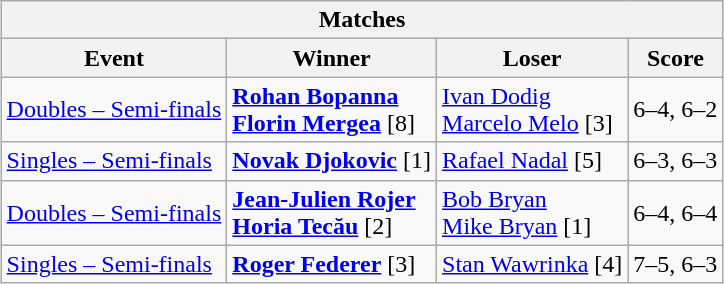<table class="wikitable collapsible uncollapsed" style="margin:1em auto;">
<tr>
<th colspan=4>Matches</th>
</tr>
<tr>
<th>Event</th>
<th>Winner</th>
<th>Loser</th>
<th>Score</th>
</tr>
<tr align=left>
<td><a href='#'>Doubles – Semi-finals</a></td>
<td> <strong><a href='#'>Rohan Bopanna</a></strong> <br>  <strong><a href='#'>Florin Mergea</a></strong> [8]</td>
<td> <a href='#'>Ivan Dodig</a> <br>  <a href='#'>Marcelo Melo</a> [3]</td>
<td>6–4, 6–2</td>
</tr>
<tr align=left>
<td><a href='#'>Singles – Semi-finals</a></td>
<td> <strong><a href='#'>Novak Djokovic</a></strong> [1]</td>
<td> <a href='#'>Rafael Nadal</a> [5]</td>
<td>6–3, 6–3</td>
</tr>
<tr align=left>
<td><a href='#'>Doubles – Semi-finals</a></td>
<td> <strong><a href='#'>Jean-Julien Rojer</a></strong> <br>  <strong><a href='#'>Horia Tecău</a></strong> [2]</td>
<td> <a href='#'>Bob Bryan</a> <br>  <a href='#'>Mike Bryan</a> [1]</td>
<td>6–4, 6–4</td>
</tr>
<tr align=left>
<td><a href='#'>Singles – Semi-finals</a></td>
<td> <strong><a href='#'>Roger Federer</a></strong> [3]</td>
<td> <a href='#'>Stan Wawrinka</a> [4]</td>
<td>7–5, 6–3</td>
</tr>
</table>
